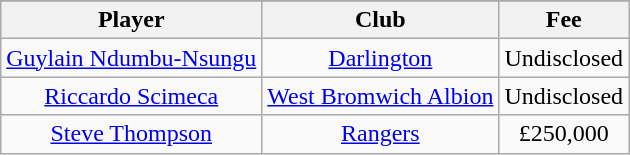<table class="wikitable" style="text-align: center">
<tr>
</tr>
<tr>
<th>Player</th>
<th>Club</th>
<th>Fee</th>
</tr>
<tr>
<td><a href='#'>Guylain Ndumbu-Nsungu</a></td>
<td><a href='#'>Darlington</a></td>
<td>Undisclosed</td>
</tr>
<tr>
<td><a href='#'>Riccardo Scimeca</a></td>
<td><a href='#'>West Bromwich Albion</a></td>
<td>Undisclosed</td>
</tr>
<tr>
<td><a href='#'>Steve Thompson</a></td>
<td><a href='#'>Rangers</a></td>
<td>£250,000</td>
</tr>
</table>
